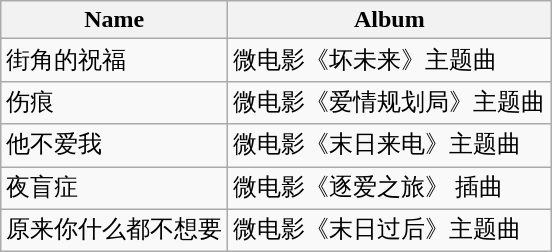<table class="wikitable">
<tr>
<th>Name</th>
<th>Album</th>
</tr>
<tr>
<td>街角的祝福</td>
<td>微电影《坏未来》主题曲</td>
</tr>
<tr>
<td>伤痕</td>
<td>微电影《爱情规划局》主题曲</td>
</tr>
<tr>
<td>他不爱我</td>
<td>微电影《末日来电》主题曲</td>
</tr>
<tr>
<td>夜盲症</td>
<td>微电影《逐爱之旅》 插曲</td>
</tr>
<tr>
<td>原来你什么都不想要</td>
<td>微电影《末日过后》主题曲</td>
</tr>
</table>
